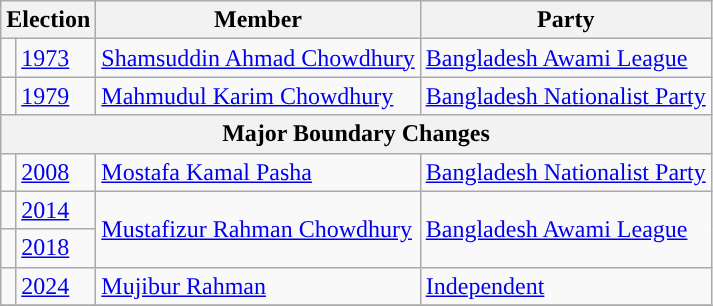<table class="wikitable">
<tr>
<th colspan="2">Election</th>
<th>Member</th>
<th>Party</th>
</tr>
<tr>
<td style="background-color:"></td>
<td><a href='#'>1973</a></td>
<td><a href='#'>Shamsuddin Ahmad Chowdhury</a></td>
<td><a href='#'>Bangladesh Awami League</a></td>
</tr>
<tr>
<td style="background-color:"></td>
<td><a href='#'>1979</a></td>
<td><a href='#'>Mahmudul Karim Chowdhury</a></td>
<td><a href='#'>Bangladesh Nationalist Party</a></td>
</tr>
<tr>
<th colspan="4">Major Boundary Changes</th>
</tr>
<tr>
<td style="background-color:"></td>
<td><a href='#'>2008</a></td>
<td><a href='#'>Mostafa Kamal Pasha</a></td>
<td><a href='#'>Bangladesh Nationalist Party</a></td>
</tr>
<tr>
<td style="background-color:"></td>
<td><a href='#'>2014</a></td>
<td rowspan="2"><a href='#'>Mustafizur Rahman Chowdhury</a></td>
<td rowspan="2"><a href='#'>Bangladesh Awami League</a></td>
</tr>
<tr>
<td style="background-color:"></td>
<td><a href='#'>2018</a></td>
</tr>
<tr>
<td style="background-color:"></td>
<td><a href='#'>2024</a></td>
<td><a href='#'>Mujibur Rahman</a></td>
<td><a href='#'>Independent</a></td>
</tr>
<tr>
</tr>
</table>
